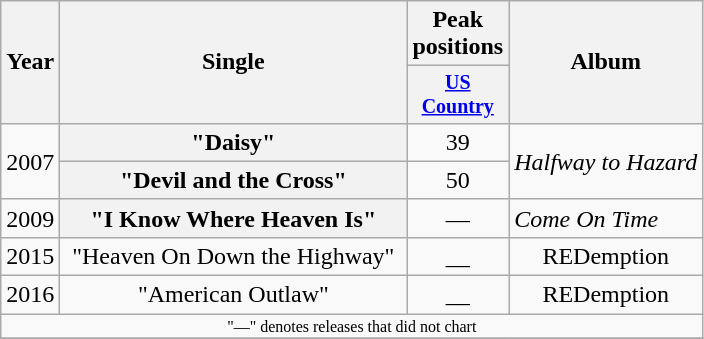<table class="wikitable plainrowheaders" style="text-align:center;">
<tr>
<th rowspan="2">Year</th>
<th rowspan="2" style="width:14em;">Single</th>
<th colspan="1">Peak positions</th>
<th rowspan="2">Album</th>
</tr>
<tr style="font-size:smaller;">
<th width="60"><a href='#'>US Country</a></th>
</tr>
<tr>
<td rowspan="2">2007</td>
<th scope="row">"Daisy"</th>
<td>39</td>
<td align="left" rowspan="2"><em>Halfway to Hazard</em></td>
</tr>
<tr>
<th scope="row">"Devil and the Cross"</th>
<td>50</td>
</tr>
<tr>
<td>2009</td>
<th scope="row">"I Know Where Heaven Is"</th>
<td>—</td>
<td align="left"><em>Come On Time</em></td>
</tr>
<tr>
<td>2015</td>
<td>"Heaven On Down the Highway"</td>
<td>__</td>
<td>REDemption</td>
</tr>
<tr>
<td>2016</td>
<td>"American Outlaw"</td>
<td>__</td>
<td>REDemption</td>
</tr>
<tr>
<td colspan="4" style="font-size:8pt">"—" denotes releases that did not chart</td>
</tr>
<tr>
</tr>
</table>
